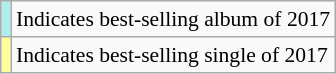<table class="wikitable" style="font-size:90%;">
<tr>
<td style="background-color:#AFEEEE"></td>
<td>Indicates best-selling album of 2017</td>
</tr>
<tr>
<td style="background-color:#FFFF99"></td>
<td>Indicates best-selling single of 2017</td>
</tr>
</table>
